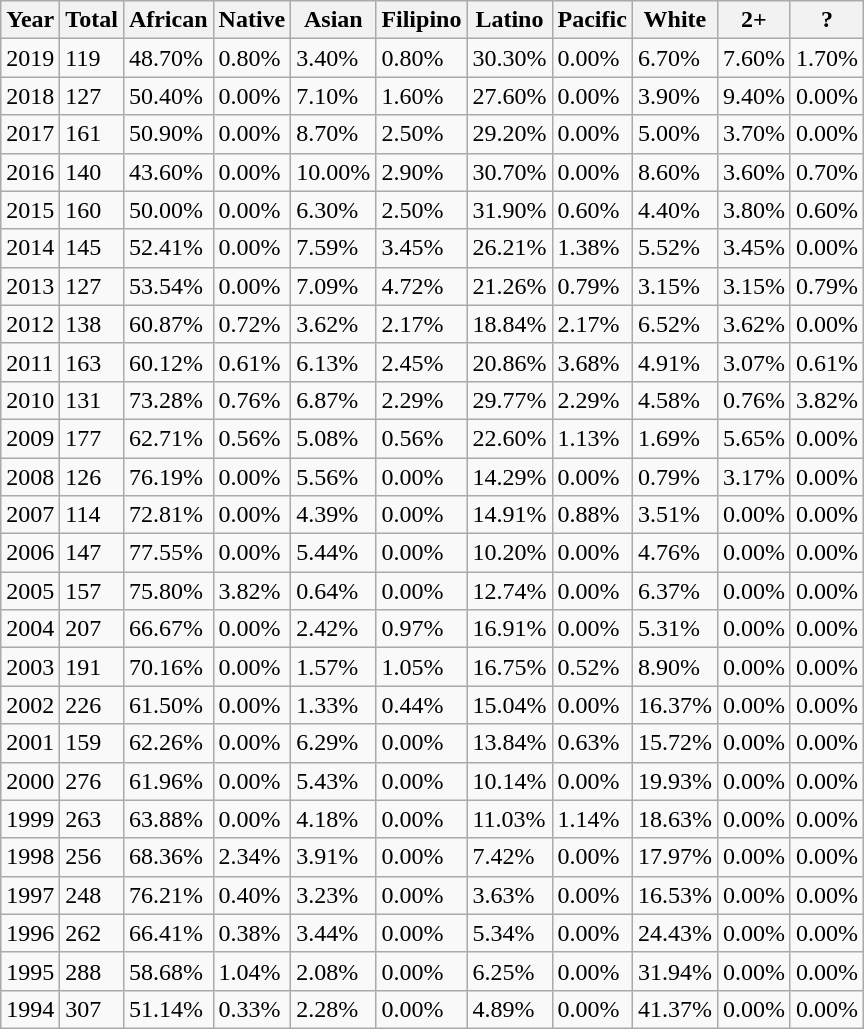<table class="wikitable sortable mw-collapsible">
<tr>
<th>Year</th>
<th>Total</th>
<th>African</th>
<th>Native</th>
<th>Asian</th>
<th>Filipino</th>
<th>Latino</th>
<th>Pacific</th>
<th>White</th>
<th>2+</th>
<th>?</th>
</tr>
<tr>
<td>2019</td>
<td>119</td>
<td>48.70%</td>
<td>0.80%</td>
<td>3.40%</td>
<td>0.80%</td>
<td>30.30%</td>
<td>0.00%</td>
<td>6.70%</td>
<td>7.60%</td>
<td>1.70%</td>
</tr>
<tr>
<td>2018</td>
<td>127</td>
<td>50.40%</td>
<td>0.00%</td>
<td>7.10%</td>
<td>1.60%</td>
<td>27.60%</td>
<td>0.00%</td>
<td>3.90%</td>
<td>9.40%</td>
<td>0.00%</td>
</tr>
<tr>
<td>2017</td>
<td>161</td>
<td>50.90%</td>
<td>0.00%</td>
<td>8.70%</td>
<td>2.50%</td>
<td>29.20%</td>
<td>0.00%</td>
<td>5.00%</td>
<td>3.70%</td>
<td>0.00%</td>
</tr>
<tr>
<td>2016</td>
<td>140</td>
<td>43.60%</td>
<td>0.00%</td>
<td>10.00%</td>
<td>2.90%</td>
<td>30.70%</td>
<td>0.00%</td>
<td>8.60%</td>
<td>3.60%</td>
<td>0.70%</td>
</tr>
<tr>
<td>2015</td>
<td>160</td>
<td>50.00%</td>
<td>0.00%</td>
<td>6.30%</td>
<td>2.50%</td>
<td>31.90%</td>
<td>0.60%</td>
<td>4.40%</td>
<td>3.80%</td>
<td>0.60%</td>
</tr>
<tr>
<td>2014</td>
<td>145</td>
<td>52.41%</td>
<td>0.00%</td>
<td>7.59%</td>
<td>3.45%</td>
<td>26.21%</td>
<td>1.38%</td>
<td>5.52%</td>
<td>3.45%</td>
<td>0.00%</td>
</tr>
<tr>
<td>2013</td>
<td>127</td>
<td>53.54%</td>
<td>0.00%</td>
<td>7.09%</td>
<td>4.72%</td>
<td>21.26%</td>
<td>0.79%</td>
<td>3.15%</td>
<td>3.15%</td>
<td>0.79%</td>
</tr>
<tr>
<td>2012</td>
<td>138</td>
<td>60.87%</td>
<td>0.72%</td>
<td>3.62%</td>
<td>2.17%</td>
<td>18.84%</td>
<td>2.17%</td>
<td>6.52%</td>
<td>3.62%</td>
<td>0.00%</td>
</tr>
<tr>
<td>2011</td>
<td>163</td>
<td>60.12%</td>
<td>0.61%</td>
<td>6.13%</td>
<td>2.45%</td>
<td>20.86%</td>
<td>3.68%</td>
<td>4.91%</td>
<td>3.07%</td>
<td>0.61%</td>
</tr>
<tr>
<td>2010</td>
<td>131</td>
<td>73.28%</td>
<td>0.76%</td>
<td>6.87%</td>
<td>2.29%</td>
<td>29.77%</td>
<td>2.29%</td>
<td>4.58%</td>
<td>0.76%</td>
<td>3.82%</td>
</tr>
<tr>
<td>2009</td>
<td>177</td>
<td>62.71%</td>
<td>0.56%</td>
<td>5.08%</td>
<td>0.56%</td>
<td>22.60%</td>
<td>1.13%</td>
<td>1.69%</td>
<td>5.65%</td>
<td>0.00%</td>
</tr>
<tr>
<td>2008</td>
<td>126</td>
<td>76.19%</td>
<td>0.00%</td>
<td>5.56%</td>
<td>0.00%</td>
<td>14.29%</td>
<td>0.00%</td>
<td>0.79%</td>
<td>3.17%</td>
<td>0.00%</td>
</tr>
<tr>
<td>2007</td>
<td>114</td>
<td>72.81%</td>
<td>0.00%</td>
<td>4.39%</td>
<td>0.00%</td>
<td>14.91%</td>
<td>0.88%</td>
<td>3.51%</td>
<td>0.00%</td>
<td>0.00%</td>
</tr>
<tr>
<td>2006</td>
<td>147</td>
<td>77.55%</td>
<td>0.00%</td>
<td>5.44%</td>
<td>0.00%</td>
<td>10.20%</td>
<td>0.00%</td>
<td>4.76%</td>
<td>0.00%</td>
<td>0.00%</td>
</tr>
<tr>
<td>2005</td>
<td>157</td>
<td>75.80%</td>
<td>3.82%</td>
<td>0.64%</td>
<td>0.00%</td>
<td>12.74%</td>
<td>0.00%</td>
<td>6.37%</td>
<td>0.00%</td>
<td>0.00%</td>
</tr>
<tr>
<td>2004</td>
<td>207</td>
<td>66.67%</td>
<td>0.00%</td>
<td>2.42%</td>
<td>0.97%</td>
<td>16.91%</td>
<td>0.00%</td>
<td>5.31%</td>
<td>0.00%</td>
<td>0.00%</td>
</tr>
<tr>
<td>2003</td>
<td>191</td>
<td>70.16%</td>
<td>0.00%</td>
<td>1.57%</td>
<td>1.05%</td>
<td>16.75%</td>
<td>0.52%</td>
<td>8.90%</td>
<td>0.00%</td>
<td>0.00%</td>
</tr>
<tr>
<td>2002</td>
<td>226</td>
<td>61.50%</td>
<td>0.00%</td>
<td>1.33%</td>
<td>0.44%</td>
<td>15.04%</td>
<td>0.00%</td>
<td>16.37%</td>
<td>0.00%</td>
<td>0.00%</td>
</tr>
<tr>
<td>2001</td>
<td>159</td>
<td>62.26%</td>
<td>0.00%</td>
<td>6.29%</td>
<td>0.00%</td>
<td>13.84%</td>
<td>0.63%</td>
<td>15.72%</td>
<td>0.00%</td>
<td>0.00%</td>
</tr>
<tr>
<td>2000</td>
<td>276</td>
<td>61.96%</td>
<td>0.00%</td>
<td>5.43%</td>
<td>0.00%</td>
<td>10.14%</td>
<td>0.00%</td>
<td>19.93%</td>
<td>0.00%</td>
<td>0.00%</td>
</tr>
<tr>
<td>1999</td>
<td>263</td>
<td>63.88%</td>
<td>0.00%</td>
<td>4.18%</td>
<td>0.00%</td>
<td>11.03%</td>
<td>1.14%</td>
<td>18.63%</td>
<td>0.00%</td>
<td>0.00%</td>
</tr>
<tr>
<td>1998</td>
<td>256</td>
<td>68.36%</td>
<td>2.34%</td>
<td>3.91%</td>
<td>0.00%</td>
<td>7.42%</td>
<td>0.00%</td>
<td>17.97%</td>
<td>0.00%</td>
<td>0.00%</td>
</tr>
<tr>
<td>1997</td>
<td>248</td>
<td>76.21%</td>
<td>0.40%</td>
<td>3.23%</td>
<td>0.00%</td>
<td>3.63%</td>
<td>0.00%</td>
<td>16.53%</td>
<td>0.00%</td>
<td>0.00%</td>
</tr>
<tr>
<td>1996</td>
<td>262</td>
<td>66.41%</td>
<td>0.38%</td>
<td>3.44%</td>
<td>0.00%</td>
<td>5.34%</td>
<td>0.00%</td>
<td>24.43%</td>
<td>0.00%</td>
<td>0.00%</td>
</tr>
<tr>
<td>1995</td>
<td>288</td>
<td>58.68%</td>
<td>1.04%</td>
<td>2.08%</td>
<td>0.00%</td>
<td>6.25%</td>
<td>0.00%</td>
<td>31.94%</td>
<td>0.00%</td>
<td>0.00%</td>
</tr>
<tr>
<td>1994</td>
<td>307</td>
<td>51.14%</td>
<td>0.33%</td>
<td>2.28%</td>
<td>0.00%</td>
<td>4.89%</td>
<td>0.00%</td>
<td>41.37%</td>
<td>0.00%</td>
<td>0.00%</td>
</tr>
</table>
